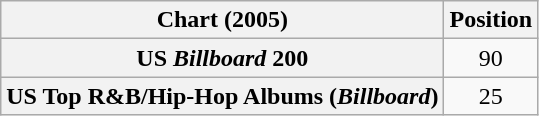<table class="wikitable sortable plainrowheaders" style="text-align:center">
<tr>
<th>Chart (2005)</th>
<th>Position</th>
</tr>
<tr>
<th scope="row">US <em>Billboard</em> 200</th>
<td>90</td>
</tr>
<tr>
<th scope="row">US Top R&B/Hip-Hop Albums (<em>Billboard</em>)</th>
<td>25</td>
</tr>
</table>
